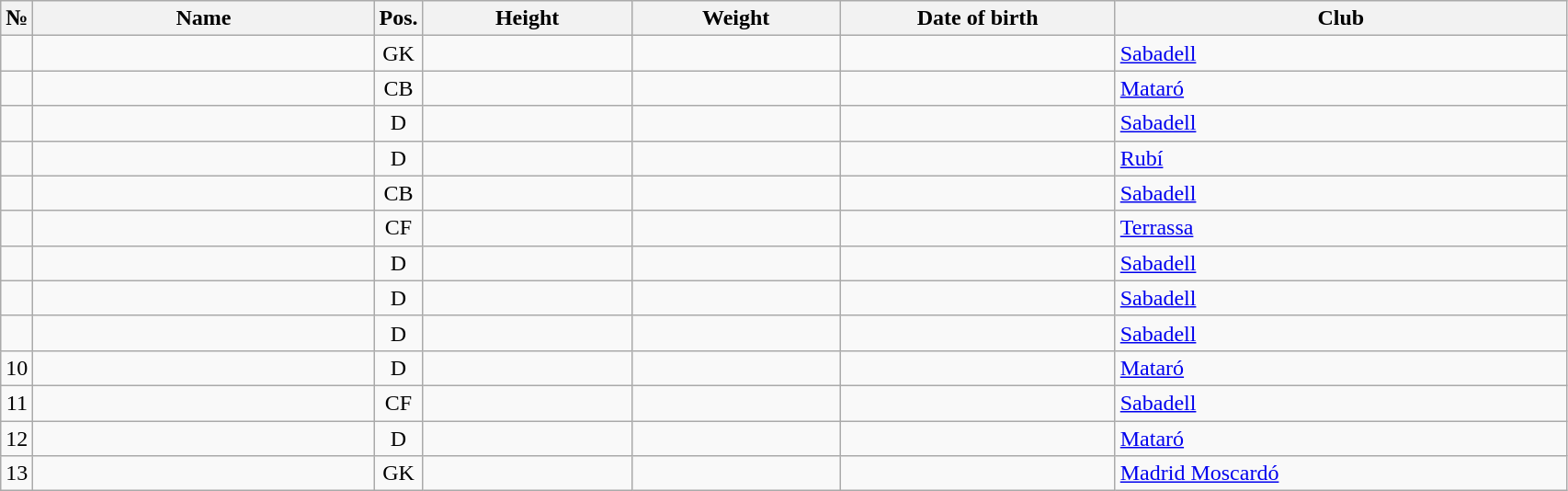<table class="wikitable sortable" style="font-size:100%; text-align:center;">
<tr>
<th>№</th>
<th style="width:15em">Name</th>
<th>Pos.</th>
<th style="width:9em">Height</th>
<th style="width:9em">Weight</th>
<th style="width:12em">Date of birth</th>
<th style="width:20em">Club</th>
</tr>
<tr>
<td></td>
<td style="text-align:left;"></td>
<td>GK</td>
<td></td>
<td></td>
<td style="text-align:right;"></td>
<td style="text-align:left;"> <a href='#'>Sabadell</a></td>
</tr>
<tr>
<td></td>
<td style="text-align:left;"></td>
<td>CB</td>
<td></td>
<td></td>
<td style="text-align:right;"></td>
<td style="text-align:left;"> <a href='#'>Mataró</a></td>
</tr>
<tr>
<td></td>
<td style="text-align:left;"></td>
<td>D</td>
<td></td>
<td></td>
<td style="text-align:right;"></td>
<td style="text-align:left;"> <a href='#'>Sabadell</a></td>
</tr>
<tr>
<td></td>
<td style="text-align:left;"></td>
<td>D</td>
<td></td>
<td></td>
<td style="text-align:right;"></td>
<td style="text-align:left;"> <a href='#'>Rubí</a></td>
</tr>
<tr>
<td></td>
<td style="text-align:left;"></td>
<td>CB</td>
<td></td>
<td></td>
<td style="text-align:right;"></td>
<td style="text-align:left;"> <a href='#'>Sabadell</a></td>
</tr>
<tr>
<td></td>
<td style="text-align:left;"></td>
<td>CF</td>
<td></td>
<td></td>
<td style="text-align:right;"></td>
<td style="text-align:left;"> <a href='#'>Terrassa</a></td>
</tr>
<tr>
<td></td>
<td style="text-align:left;"></td>
<td>D</td>
<td></td>
<td></td>
<td style="text-align:right;"></td>
<td style="text-align:left;"> <a href='#'>Sabadell</a></td>
</tr>
<tr>
<td></td>
<td style="text-align:left;"></td>
<td>D</td>
<td></td>
<td></td>
<td style="text-align:right;"></td>
<td style="text-align:left;"> <a href='#'>Sabadell</a></td>
</tr>
<tr>
<td></td>
<td style="text-align:left;"></td>
<td>D</td>
<td></td>
<td></td>
<td style="text-align:right;"></td>
<td style="text-align:left;"> <a href='#'>Sabadell</a></td>
</tr>
<tr>
<td>10</td>
<td style="text-align:left;"></td>
<td>D</td>
<td></td>
<td></td>
<td style="text-align:right;"></td>
<td style="text-align:left;"> <a href='#'>Mataró</a></td>
</tr>
<tr>
<td>11</td>
<td style="text-align:left;"></td>
<td>CF</td>
<td></td>
<td></td>
<td style="text-align:right;"></td>
<td style="text-align:left;"> <a href='#'>Sabadell</a></td>
</tr>
<tr>
<td>12</td>
<td style="text-align:left;"></td>
<td>D</td>
<td></td>
<td></td>
<td style="text-align:right;"></td>
<td style="text-align:left;"> <a href='#'>Mataró</a></td>
</tr>
<tr>
<td>13</td>
<td style="text-align:left;"></td>
<td>GK</td>
<td></td>
<td></td>
<td style="text-align:right;"></td>
<td style="text-align:left;"> <a href='#'>Madrid Moscardó</a></td>
</tr>
</table>
